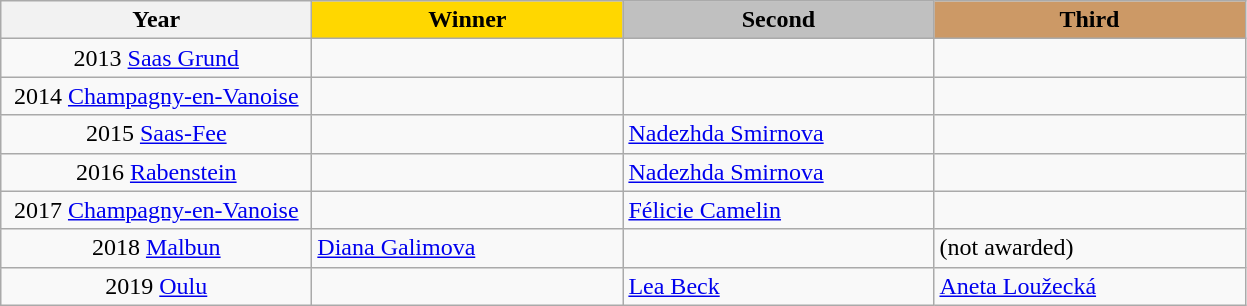<table class="wikitable">
<tr>
<th width = "200">Year</th>
<th width = "200" style="background: gold;">Winner</th>
<th width = "200" style="background: silver;">Second</th>
<th width = "200" style="background: #cc9966;">Third</th>
</tr>
<tr>
<td align="center">2013 <a href='#'>Saas Grund</a></td>
<td></td>
<td></td>
<td></td>
</tr>
<tr>
<td align="center">2014 <a href='#'>Champagny-en-Vanoise</a></td>
<td></td>
<td></td>
<td></td>
</tr>
<tr>
<td align="center">2015 <a href='#'>Saas-Fee</a></td>
<td> </td>
<td> <a href='#'>Nadezhda Smirnova</a></td>
<td> </td>
</tr>
<tr>
<td align="center">2016 <a href='#'>Rabenstein</a></td>
<td> </td>
<td> <a href='#'>Nadezhda Smirnova</a></td>
<td> </td>
</tr>
<tr>
<td align="center">2017 <a href='#'>Champagny-en-Vanoise</a></td>
<td> </td>
<td> <a href='#'>Félicie Camelin</a></td>
<td> </td>
</tr>
<tr>
<td align="center">2018 <a href='#'>Malbun</a></td>
<td> <a href='#'>Diana Galimova</a></td>
<td> </td>
<td>(not awarded)</td>
</tr>
<tr>
<td align="center">2019 <a href='#'>Oulu</a></td>
<td> </td>
<td> <a href='#'>Lea Beck</a></td>
<td> <a href='#'>Aneta Loužecká</a></td>
</tr>
</table>
